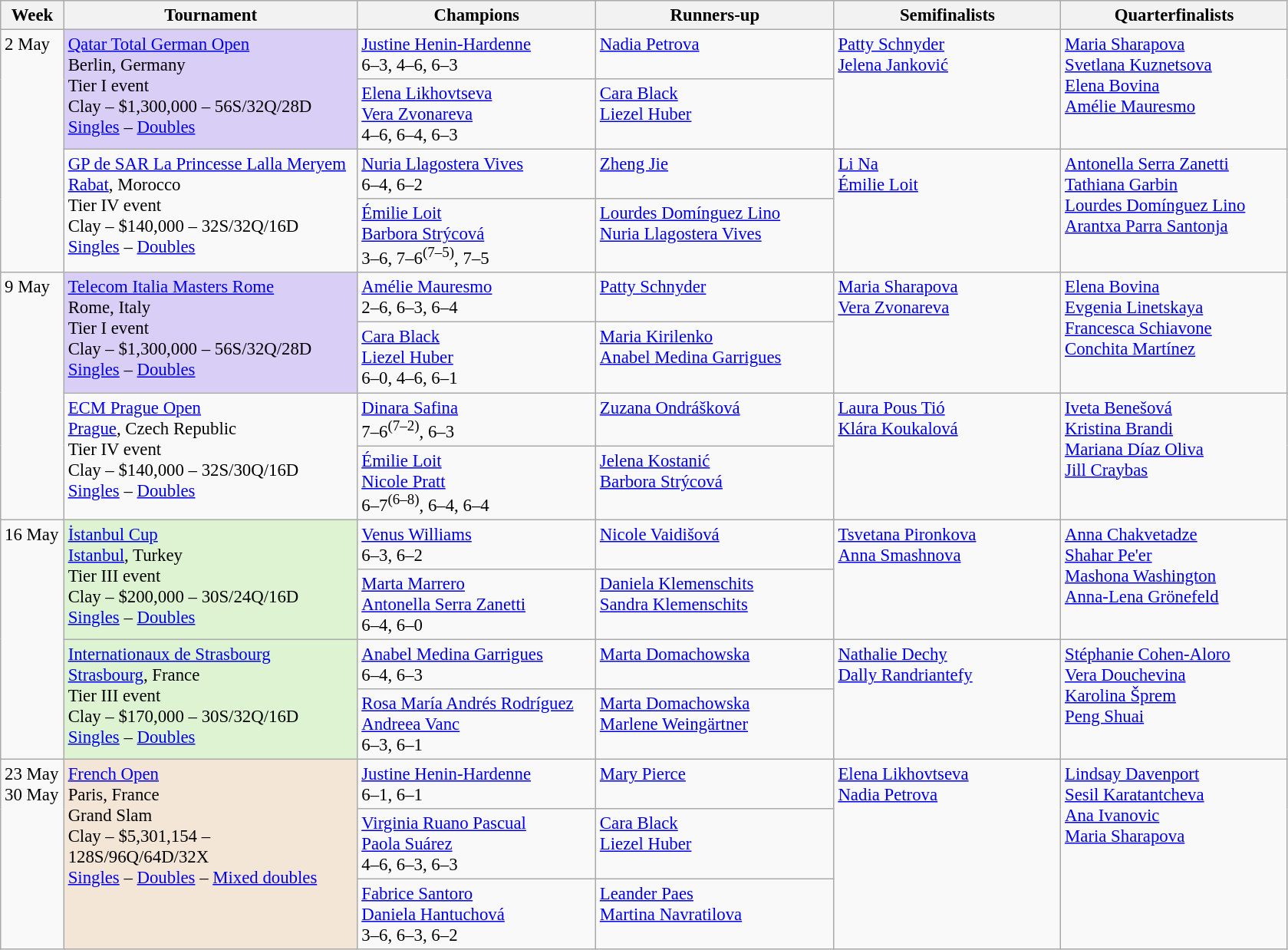<table class=wikitable style=font-size:95%>
<tr>
<th style="width:48px;">Week</th>
<th style="width:248px;">Tournament</th>
<th style="width:200px;">Champions</th>
<th style="width:200px;">Runners-up</th>
<th style="width:190px;">Semifinalists</th>
<th style="width:190px;">Quarterfinalists</th>
</tr>
<tr valign="top">
<td rowspan=4>2 May</td>
<td rowspan=2 bgcolor="#d8cef6"><a href='#'>Qatar Total German Open</a><br> Berlin, Germany <br>Tier I event <br> Clay – $1,300,000 – 56S/32Q/28D<br><a href='#'>Singles</a> – <a href='#'>Doubles</a></td>
<td> <a href='#'>Justine Henin-Hardenne</a> <br> 6–3, 4–6, 6–3</td>
<td> <a href='#'>Nadia Petrova</a></td>
<td rowspan=2> <a href='#'>Patty Schnyder</a><br> <a href='#'>Jelena Janković</a></td>
<td rowspan=2> <a href='#'>Maria Sharapova</a>  <br>  <a href='#'>Svetlana Kuznetsova</a> <br> <a href='#'>Elena Bovina</a><br>  <a href='#'>Amélie Mauresmo</a></td>
</tr>
<tr valign="top">
<td> <a href='#'>Elena Likhovtseva</a> <br>  <a href='#'>Vera Zvonareva</a><br>4–6, 6–4, 6–3</td>
<td> <a href='#'>Cara Black</a> <br>  <a href='#'>Liezel Huber</a></td>
</tr>
<tr valign="top">
<td rowspan=2><a href='#'>GP de SAR La Princesse Lalla Meryem</a><br> <a href='#'>Rabat</a>, Morocco <br>Tier IV event <br> Clay – $140,000 – 32S/32Q/16D<br><a href='#'>Singles</a> – <a href='#'>Doubles</a></td>
<td> <a href='#'>Nuria Llagostera Vives</a> <br> 6–4, 6–2</td>
<td> <a href='#'>Zheng Jie</a></td>
<td rowspan=2> <a href='#'>Li Na</a><br> <a href='#'>Émilie Loit</a></td>
<td rowspan=2> <a href='#'>Antonella Serra Zanetti</a>  <br>  <a href='#'>Tathiana Garbin</a> <br> <a href='#'>Lourdes Domínguez Lino</a><br>  <a href='#'>Arantxa Parra Santonja</a></td>
</tr>
<tr valign="top">
<td> <a href='#'>Émilie Loit</a> <br>  <a href='#'>Barbora Strýcová</a><br>3–6, 7–6<sup>(7–5)</sup>, 7–5</td>
<td> <a href='#'>Lourdes Domínguez Lino</a> <br>  <a href='#'>Nuria Llagostera Vives</a></td>
</tr>
<tr valign="top">
<td rowspan=4>9 May</td>
<td rowspan=2 bgcolor="#d8cef6"><a href='#'>Telecom Italia Masters Rome</a><br> Rome, Italy <br>Tier I event <br> Clay – $1,300,000 – 56S/32Q/28D<br><a href='#'>Singles</a> – <a href='#'>Doubles</a></td>
<td> <a href='#'>Amélie Mauresmo</a> <br> 2–6, 6–3, 6–4</td>
<td> <a href='#'>Patty Schnyder</a></td>
<td rowspan=2> <a href='#'>Maria Sharapova</a><br> <a href='#'>Vera Zvonareva</a></td>
<td rowspan=2> <a href='#'>Elena Bovina</a>  <br>  <a href='#'>Evgenia Linetskaya</a> <br> <a href='#'>Francesca Schiavone</a><br>  <a href='#'>Conchita Martínez</a></td>
</tr>
<tr valign="top">
<td> <a href='#'>Cara Black</a> <br>  <a href='#'>Liezel Huber</a><br>6–0, 4–6, 6–1</td>
<td> <a href='#'>Maria Kirilenko</a> <br>  <a href='#'>Anabel Medina Garrigues</a></td>
</tr>
<tr valign="top">
<td rowspan=2><a href='#'>ECM Prague Open</a><br> <a href='#'>Prague</a>, Czech Republic <br>Tier IV event <br> Clay – $140,000 – 32S/30Q/16D<br><a href='#'>Singles</a> – <a href='#'>Doubles</a></td>
<td> <a href='#'>Dinara Safina</a> <br> 7–6<sup>(7–2)</sup>, 6–3</td>
<td> <a href='#'>Zuzana Ondrášková</a></td>
<td rowspan=2> <a href='#'>Laura Pous Tió</a><br> <a href='#'>Klára Koukalová</a></td>
<td rowspan=2> <a href='#'>Iveta Benešová</a>  <br>  <a href='#'>Kristina Brandi</a> <br> <a href='#'>Mariana Díaz Oliva</a><br>  <a href='#'>Jill Craybas</a></td>
</tr>
<tr valign="top">
<td> <a href='#'>Émilie Loit</a> <br>  <a href='#'>Nicole Pratt</a><br>6–7<sup>(6–8)</sup>, 6–4, 6–4</td>
<td> <a href='#'>Jelena Kostanić</a> <br>  <a href='#'>Barbora Strýcová</a></td>
</tr>
<tr valign="top">
<td rowspan=4>16 May</td>
<td rowspan=2 bgcolor="#DDF3D1"><a href='#'>İstanbul Cup</a><br> <a href='#'>Istanbul</a>, Turkey <br>Tier III event <br> Clay – $200,000 – 30S/24Q/16D<br><a href='#'>Singles</a> – <a href='#'>Doubles</a></td>
<td> <a href='#'>Venus Williams</a> <br> 6–3, 6–2</td>
<td> <a href='#'>Nicole Vaidišová</a></td>
<td rowspan=2> <a href='#'>Tsvetana Pironkova</a><br> <a href='#'>Anna Smashnova</a></td>
<td rowspan=2> <a href='#'>Anna Chakvetadze</a>  <br>  <a href='#'>Shahar Pe'er</a> <br> <a href='#'>Mashona Washington</a><br>  <a href='#'>Anna-Lena Grönefeld</a></td>
</tr>
<tr valign="top">
<td> <a href='#'>Marta Marrero</a> <br>  <a href='#'>Antonella Serra Zanetti</a><br>6–4, 6–0</td>
<td> <a href='#'>Daniela Klemenschits</a> <br>  <a href='#'>Sandra Klemenschits</a></td>
</tr>
<tr valign="top">
<td rowspan=2 bgcolor="#DDF3D1"><a href='#'>Internationaux de Strasbourg</a><br> <a href='#'>Strasbourg</a>, France <br>Tier III event <br> Clay – $170,000 – 30S/32Q/16D<br><a href='#'>Singles</a> – <a href='#'>Doubles</a></td>
<td> <a href='#'>Anabel Medina Garrigues</a> <br> 6–4, 6–3</td>
<td> <a href='#'>Marta Domachowska</a></td>
<td rowspan=2> <a href='#'>Nathalie Dechy</a><br> <a href='#'>Dally Randriantefy</a></td>
<td rowspan=2> <a href='#'>Stéphanie Cohen-Aloro</a>  <br>  <a href='#'>Vera Douchevina</a> <br> <a href='#'>Karolina Šprem</a><br>  <a href='#'>Peng Shuai</a></td>
</tr>
<tr valign="top">
<td> <a href='#'>Rosa María Andrés Rodríguez</a><br>  <a href='#'>Andreea Vanc</a><br>6–3, 6–1</td>
<td> <a href='#'>Marta Domachowska</a> <br>  <a href='#'>Marlene Weingärtner</a></td>
</tr>
<tr valign="top">
<td rowspan=3>23 May<br>30 May</td>
<td rowspan=3 bgcolor="#F3E6D7"><a href='#'>French Open</a><br> Paris, France <br>Grand Slam<br>Clay – $5,301,154 – 128S/96Q/64D/32X<br><a href='#'>Singles</a> – <a href='#'>Doubles</a> – <a href='#'>Mixed doubles</a></td>
<td> <a href='#'>Justine Henin-Hardenne</a> <br> 6–1, 6–1</td>
<td> <a href='#'>Mary Pierce</a></td>
<td rowspan=3> <a href='#'>Elena Likhovtseva</a><br> <a href='#'>Nadia Petrova</a></td>
<td rowspan=3> <a href='#'>Lindsay Davenport</a>  <br>  <a href='#'>Sesil Karatantcheva</a> <br> <a href='#'>Ana Ivanovic</a><br>  <a href='#'>Maria Sharapova</a></td>
</tr>
<tr valign="top">
<td> <a href='#'>Virginia Ruano Pascual</a> <br>  <a href='#'>Paola Suárez</a><br>4–6, 6–3, 6–3</td>
<td> <a href='#'>Cara Black</a> <br>  <a href='#'>Liezel Huber</a></td>
</tr>
<tr valign="top">
<td> <a href='#'>Fabrice Santoro</a> <br>  <a href='#'>Daniela Hantuchová</a><br>3–6, 6–3, 6–2</td>
<td> <a href='#'>Leander Paes</a> <br>  <a href='#'>Martina Navratilova</a></td>
</tr>
</table>
